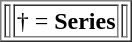<table style="float: right;" border="1">
<tr>
<td></td>
<td rowspan="2">† = <strong>Series</strong></td>
<td></td>
</tr>
</table>
